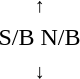<table style="text-align:center;">
<tr>
<td><small>  ↑ </small></td>
</tr>
<tr>
<td><span>S/B</span>   <span>N/B</span></td>
</tr>
<tr>
<td><small> ↓  </small></td>
</tr>
</table>
